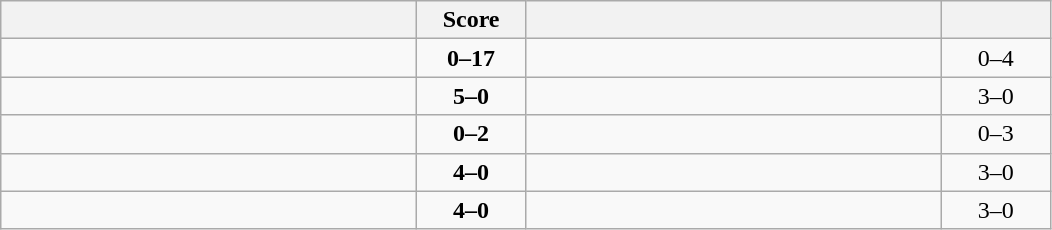<table class="wikitable" style="text-align: center; ">
<tr>
<th align="right" width="270"></th>
<th width="65">Score</th>
<th align="left" width="270"></th>
<th width="65"></th>
</tr>
<tr>
<td align="left"></td>
<td><strong>0–17</strong></td>
<td align="left"><strong></strong></td>
<td>0–4 <strong></strong></td>
</tr>
<tr>
<td align="left"><strong></strong></td>
<td><strong>5–0</strong></td>
<td align="left"></td>
<td>3–0 <strong></strong></td>
</tr>
<tr>
<td align="left"></td>
<td><strong>0–2</strong></td>
<td align="left"><strong></strong></td>
<td>0–3 <strong></strong></td>
</tr>
<tr>
<td align="left"><strong></strong></td>
<td><strong>4–0</strong></td>
<td align="left"></td>
<td>3–0 <strong></strong></td>
</tr>
<tr>
<td align="left"><strong></strong></td>
<td><strong>4–0</strong></td>
<td align="left"></td>
<td>3–0 <strong></strong></td>
</tr>
</table>
